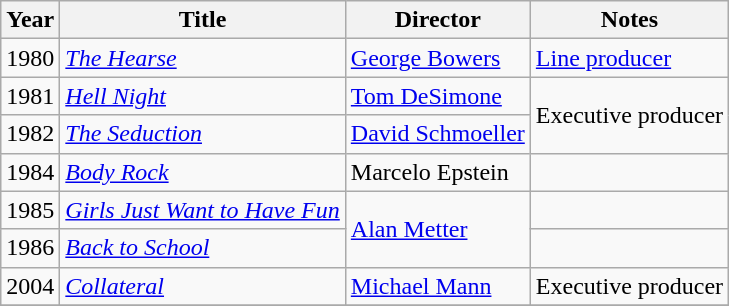<table class="wikitable">
<tr>
<th>Year</th>
<th>Title</th>
<th>Director</th>
<th>Notes</th>
</tr>
<tr>
<td>1980</td>
<td><em><a href='#'>The Hearse</a></em></td>
<td><a href='#'>George Bowers</a></td>
<td><a href='#'>Line producer</a></td>
</tr>
<tr>
<td>1981</td>
<td><em><a href='#'>Hell Night</a></em></td>
<td><a href='#'>Tom DeSimone</a></td>
<td rowspan=2>Executive producer</td>
</tr>
<tr>
<td>1982</td>
<td><em><a href='#'>The Seduction</a></em></td>
<td><a href='#'>David Schmoeller</a></td>
</tr>
<tr>
<td>1984</td>
<td><em><a href='#'>Body Rock</a></em></td>
<td>Marcelo Epstein</td>
<td></td>
</tr>
<tr>
<td>1985</td>
<td><em><a href='#'>Girls Just Want to Have Fun</a></em></td>
<td rowspan=2><a href='#'>Alan Metter</a></td>
<td></td>
</tr>
<tr>
<td>1986</td>
<td><em><a href='#'>Back to School</a></em></td>
<td></td>
</tr>
<tr>
<td>2004</td>
<td><em><a href='#'>Collateral</a></em></td>
<td><a href='#'>Michael Mann</a></td>
<td>Executive producer</td>
</tr>
<tr>
</tr>
</table>
